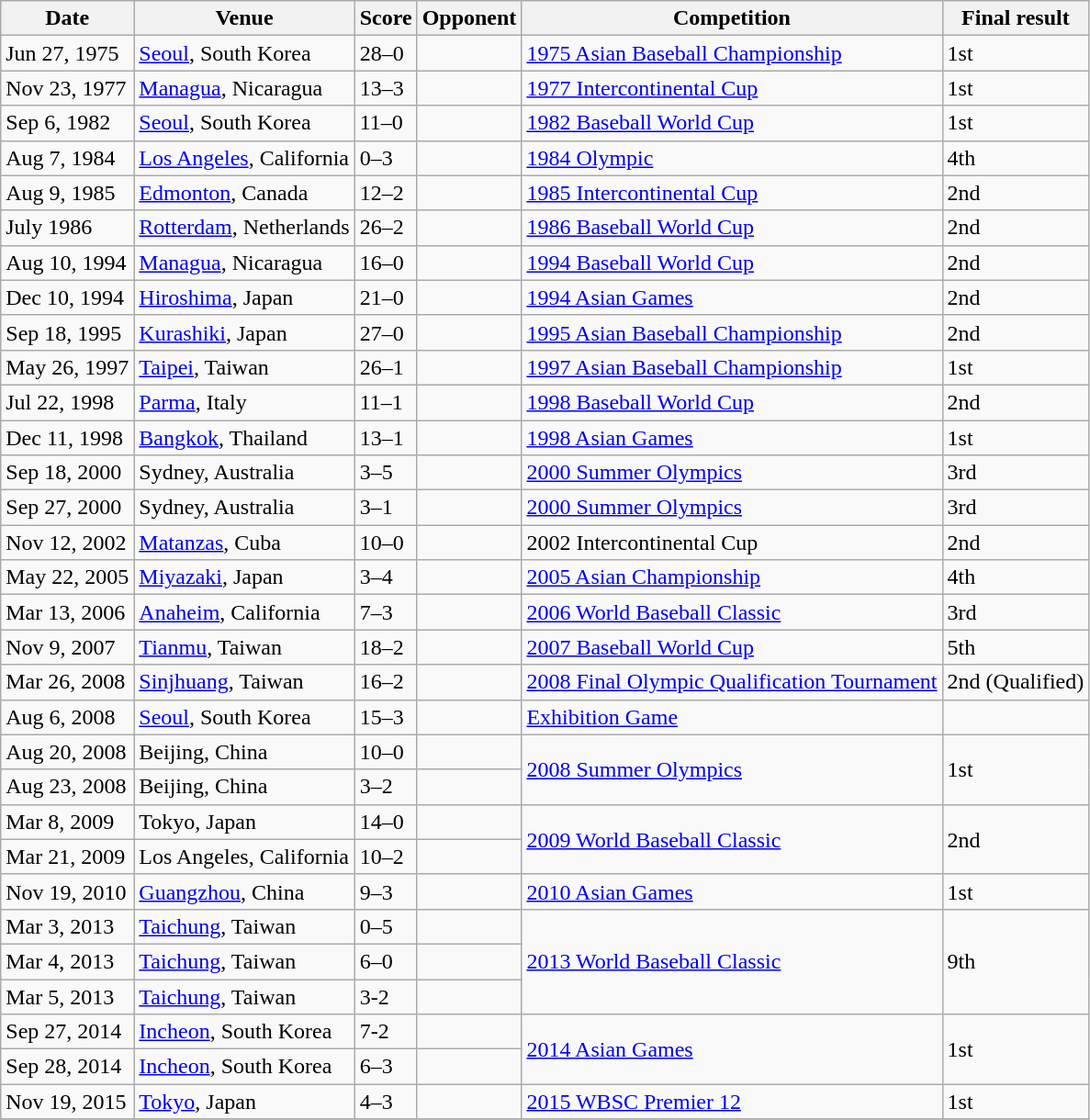<table class="wikitable">
<tr>
<th>Date</th>
<th>Venue</th>
<th>Score</th>
<th>Opponent</th>
<th>Competition</th>
<th>Final result</th>
</tr>
<tr>
<td>Jun 27, 1975</td>
<td><a href='#'>Seoul</a>, South Korea</td>
<td>28–0</td>
<td></td>
<td><a href='#'>1975 Asian Baseball Championship</a></td>
<td> 1st</td>
</tr>
<tr>
<td>Nov 23, 1977</td>
<td><a href='#'>Managua</a>, Nicaragua</td>
<td>13–3</td>
<td></td>
<td><a href='#'>1977 Intercontinental Cup</a></td>
<td> 1st</td>
</tr>
<tr>
<td>Sep 6, 1982</td>
<td><a href='#'>Seoul</a>, South Korea</td>
<td>11–0</td>
<td></td>
<td><a href='#'>1982 Baseball World Cup</a></td>
<td> 1st</td>
</tr>
<tr>
<td>Aug 7, 1984</td>
<td><a href='#'>Los Angeles</a>, California</td>
<td>0–3</td>
<td></td>
<td><a href='#'>1984 Olympic</a></td>
<td>4th</td>
</tr>
<tr>
<td>Aug 9, 1985</td>
<td><a href='#'>Edmonton</a>, Canada</td>
<td>12–2</td>
<td></td>
<td><a href='#'>1985 Intercontinental Cup</a></td>
<td> 2nd</td>
</tr>
<tr>
<td>July 1986</td>
<td><a href='#'>Rotterdam</a>, Netherlands</td>
<td>26–2</td>
<td></td>
<td><a href='#'>1986 Baseball World Cup</a></td>
<td> 2nd</td>
</tr>
<tr>
<td>Aug 10, 1994</td>
<td><a href='#'>Managua</a>, Nicaragua</td>
<td>16–0</td>
<td></td>
<td><a href='#'>1994 Baseball World Cup</a></td>
<td> 2nd</td>
</tr>
<tr>
<td>Dec 10, 1994</td>
<td><a href='#'>Hiroshima</a>, Japan</td>
<td>21–0</td>
<td></td>
<td><a href='#'>1994 Asian Games</a></td>
<td> 2nd</td>
</tr>
<tr>
<td>Sep 18, 1995</td>
<td><a href='#'>Kurashiki</a>, Japan</td>
<td>27–0</td>
<td></td>
<td><a href='#'>1995 Asian Baseball Championship</a></td>
<td> 2nd</td>
</tr>
<tr>
<td>May 26, 1997</td>
<td><a href='#'>Taipei</a>, Taiwan</td>
<td>26–1</td>
<td></td>
<td><a href='#'>1997 Asian Baseball Championship</a></td>
<td> 1st</td>
</tr>
<tr>
<td>Jul 22, 1998</td>
<td><a href='#'>Parma</a>, Italy</td>
<td>11–1</td>
<td></td>
<td><a href='#'>1998 Baseball World Cup</a></td>
<td> 2nd</td>
</tr>
<tr>
<td>Dec 11, 1998</td>
<td><a href='#'>Bangkok</a>, Thailand</td>
<td>13–1</td>
<td></td>
<td><a href='#'>1998 Asian Games</a></td>
<td> 1st</td>
</tr>
<tr>
<td>Sep 18, 2000</td>
<td>Sydney, Australia</td>
<td>3–5</td>
<td></td>
<td><a href='#'>2000 Summer Olympics</a></td>
<td> 3rd</td>
</tr>
<tr>
<td>Sep 27, 2000</td>
<td>Sydney, Australia</td>
<td>3–1</td>
<td></td>
<td><a href='#'>2000 Summer Olympics</a></td>
<td> 3rd</td>
</tr>
<tr>
<td>Nov 12, 2002</td>
<td><a href='#'>Matanzas</a>, Cuba</td>
<td>10–0</td>
<td></td>
<td>2002 Intercontinental Cup</td>
<td> 2nd</td>
</tr>
<tr>
<td>May 22, 2005</td>
<td><a href='#'>Miyazaki</a>, Japan</td>
<td>3–4</td>
<td></td>
<td><a href='#'>2005 Asian Championship</a></td>
<td>4th</td>
</tr>
<tr>
<td>Mar 13, 2006</td>
<td><a href='#'>Anaheim</a>, California</td>
<td>7–3</td>
<td></td>
<td><a href='#'>2006 World Baseball Classic</a></td>
<td> 3rd</td>
</tr>
<tr>
<td>Nov 9, 2007</td>
<td><a href='#'>Tianmu</a>, Taiwan</td>
<td>18–2</td>
<td></td>
<td><a href='#'>2007 Baseball World Cup</a></td>
<td>5th</td>
</tr>
<tr>
<td>Mar 26, 2008</td>
<td><a href='#'>Sinjhuang</a>, Taiwan</td>
<td>16–2</td>
<td></td>
<td><a href='#'>2008 Final Olympic Qualification Tournament</a></td>
<td> 2nd (Qualified)</td>
</tr>
<tr>
<td>Aug 6, 2008</td>
<td><a href='#'>Seoul</a>, South Korea</td>
<td>15–3</td>
<td></td>
<td><a href='#'>Exhibition Game</a></td>
<td></td>
</tr>
<tr>
<td>Aug 20, 2008</td>
<td>Beijing, China</td>
<td>10–0</td>
<td></td>
<td rowspan=2><a href='#'>2008 Summer Olympics</a></td>
<td rowspan=2> 1st</td>
</tr>
<tr>
<td>Aug 23, 2008</td>
<td>Beijing, China</td>
<td>3–2</td>
<td></td>
</tr>
<tr>
<td>Mar 8, 2009</td>
<td>Tokyo, Japan</td>
<td>14–0</td>
<td></td>
<td rowspan=2><a href='#'>2009 World Baseball Classic</a></td>
<td rowspan=2> 2nd</td>
</tr>
<tr>
<td>Mar 21, 2009</td>
<td>Los Angeles, California</td>
<td>10–2</td>
<td></td>
</tr>
<tr>
<td>Nov 19, 2010</td>
<td><a href='#'>Guangzhou</a>, China</td>
<td>9–3</td>
<td></td>
<td rowspan=1><a href='#'>2010 Asian Games</a></td>
<td rowspan=1> 1st</td>
</tr>
<tr>
<td>Mar 3, 2013</td>
<td><a href='#'>Taichung</a>, Taiwan</td>
<td>0–5</td>
<td></td>
<td rowspan=3><a href='#'>2013 World Baseball Classic</a></td>
<td rowspan=3>9th</td>
</tr>
<tr>
<td>Mar 4, 2013</td>
<td><a href='#'>Taichung</a>, Taiwan</td>
<td>6–0</td>
<td></td>
</tr>
<tr>
<td>Mar 5, 2013</td>
<td><a href='#'>Taichung</a>, Taiwan</td>
<td>3-2</td>
<td></td>
</tr>
<tr>
<td>Sep 27, 2014</td>
<td><a href='#'>Incheon</a>, South Korea</td>
<td>7-2</td>
<td></td>
<td rowspan=2><a href='#'>2014 Asian Games</a></td>
<td rowspan=2> 1st</td>
</tr>
<tr>
<td>Sep 28, 2014</td>
<td><a href='#'>Incheon</a>, South Korea</td>
<td>6–3</td>
<td></td>
</tr>
<tr>
<td>Nov 19, 2015</td>
<td><a href='#'>Tokyo</a>, Japan</td>
<td>4–3</td>
<td></td>
<td rowspan=1><a href='#'>2015 WBSC Premier 12</a></td>
<td rowspan=1> 1st</td>
</tr>
<tr>
</tr>
</table>
